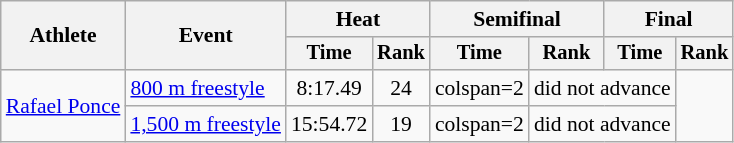<table class="wikitable" style="text-align:center; font-size:90%">
<tr>
<th rowspan="2">Athlete</th>
<th rowspan="2">Event</th>
<th colspan="2">Heat</th>
<th colspan="2">Semifinal</th>
<th colspan="2">Final</th>
</tr>
<tr style="font-size:95%">
<th>Time</th>
<th>Rank</th>
<th>Time</th>
<th>Rank</th>
<th>Time</th>
<th>Rank</th>
</tr>
<tr>
<td align=left rowspan=2><a href='#'>Rafael Ponce</a></td>
<td align=left><a href='#'>800 m freestyle</a></td>
<td>8:17.49</td>
<td>24</td>
<td>colspan=2 </td>
<td colspan=2>did not advance</td>
</tr>
<tr>
<td align=left><a href='#'>1,500 m freestyle</a></td>
<td>15:54.72</td>
<td>19</td>
<td>colspan=2 </td>
<td colspan=2>did not advance</td>
</tr>
</table>
